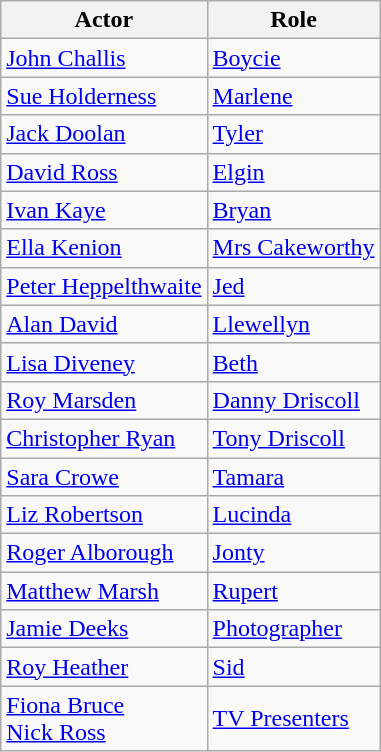<table class="wikitable">
<tr>
<th>Actor</th>
<th>Role</th>
</tr>
<tr>
<td><a href='#'>John Challis</a></td>
<td><a href='#'>Boycie</a></td>
</tr>
<tr>
<td><a href='#'>Sue Holderness</a></td>
<td><a href='#'>Marlene</a></td>
</tr>
<tr>
<td><a href='#'>Jack Doolan</a></td>
<td><a href='#'>Tyler</a></td>
</tr>
<tr>
<td><a href='#'>David Ross</a></td>
<td><a href='#'>Elgin</a></td>
</tr>
<tr>
<td><a href='#'>Ivan Kaye</a></td>
<td><a href='#'>Bryan</a></td>
</tr>
<tr>
<td><a href='#'>Ella Kenion</a></td>
<td><a href='#'>Mrs Cakeworthy</a></td>
</tr>
<tr>
<td><a href='#'>Peter Heppelthwaite</a></td>
<td><a href='#'>Jed</a></td>
</tr>
<tr>
<td><a href='#'>Alan David</a></td>
<td><a href='#'>Llewellyn</a></td>
</tr>
<tr>
<td><a href='#'>Lisa Diveney</a></td>
<td><a href='#'>Beth</a></td>
</tr>
<tr>
<td><a href='#'>Roy Marsden</a></td>
<td><a href='#'>Danny Driscoll</a></td>
</tr>
<tr>
<td><a href='#'>Christopher Ryan</a></td>
<td><a href='#'>Tony Driscoll</a></td>
</tr>
<tr>
<td><a href='#'>Sara Crowe</a></td>
<td><a href='#'>Tamara</a></td>
</tr>
<tr>
<td><a href='#'>Liz Robertson</a></td>
<td><a href='#'>Lucinda</a></td>
</tr>
<tr>
<td><a href='#'>Roger Alborough</a></td>
<td><a href='#'>Jonty</a></td>
</tr>
<tr>
<td><a href='#'>Matthew Marsh</a></td>
<td><a href='#'>Rupert</a></td>
</tr>
<tr>
<td><a href='#'>Jamie Deeks</a></td>
<td><a href='#'>Photographer</a></td>
</tr>
<tr>
<td><a href='#'>Roy Heather</a></td>
<td><a href='#'>Sid</a></td>
</tr>
<tr>
<td><a href='#'>Fiona Bruce</a> <br> <a href='#'>Nick Ross</a></td>
<td><a href='#'>TV Presenters</a></td>
</tr>
</table>
